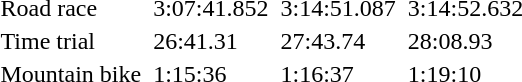<table>
<tr>
<td>Road race</td>
<td></td>
<td>3:07:41.852</td>
<td></td>
<td>3:14:51.087</td>
<td></td>
<td>3:14:52.632</td>
</tr>
<tr>
<td>Time trial</td>
<td></td>
<td>26:41.31</td>
<td></td>
<td>27:43.74</td>
<td></td>
<td>28:08.93</td>
</tr>
<tr>
<td>Mountain bike</td>
<td></td>
<td>1:15:36</td>
<td></td>
<td>1:16:37</td>
<td></td>
<td>1:19:10</td>
</tr>
</table>
